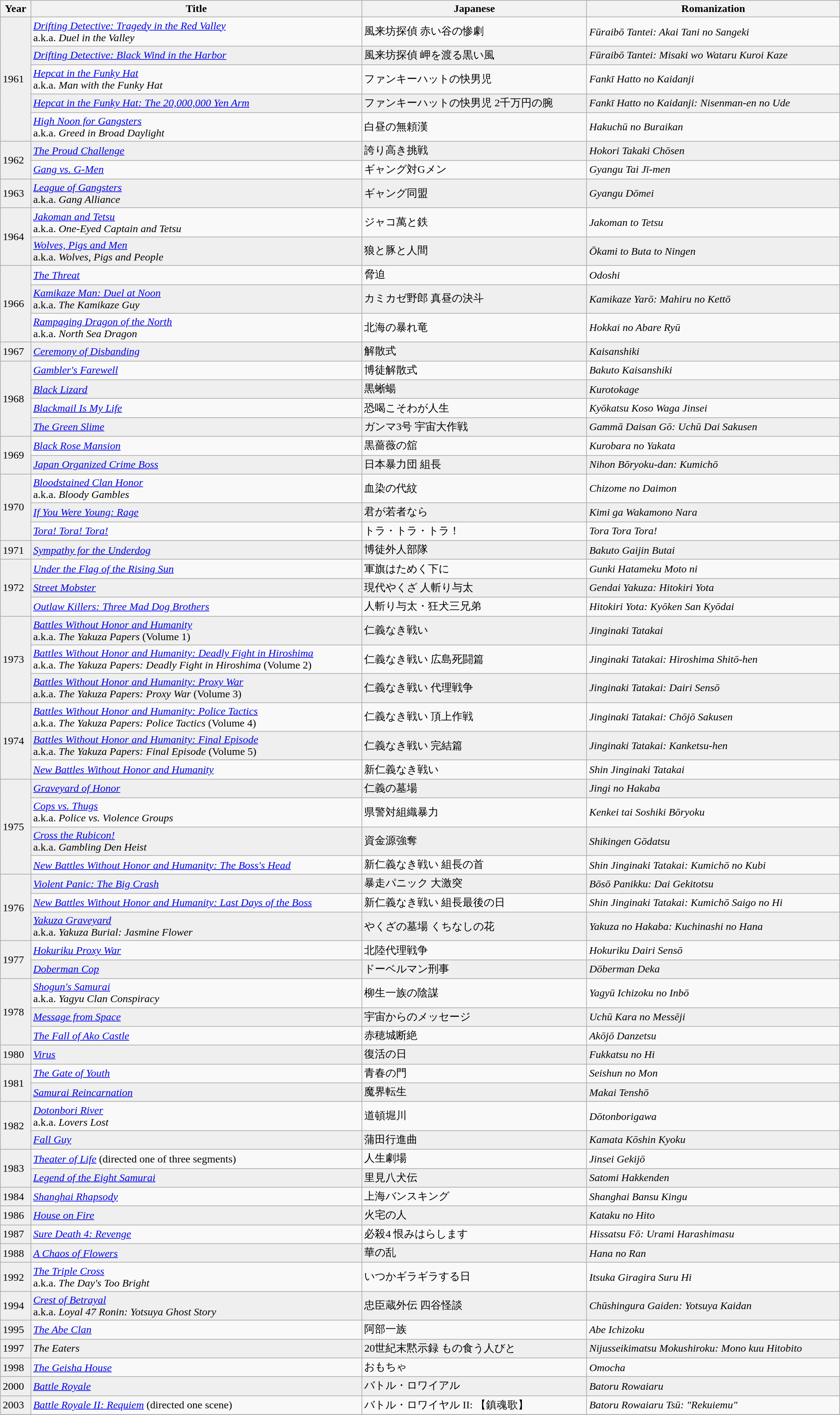<table class="wikitable" width="100%">
<tr>
<th>Year</th>
<th>Title</th>
<th>Japanese</th>
<th>Romanization</th>
</tr>
<tr>
<td rowspan=5 style=background:#efefef;>1961</td>
<td><em><a href='#'>Drifting Detective: Tragedy in the Red Valley</a></em><br>a.k.a. <em>Duel in the Valley</em></td>
<td>風来坊探偵 赤い谷の惨劇</td>
<td><em>Fūraibō Tantei: Akai Tani no Sangeki</em></td>
</tr>
<tr style=background:#efefef;>
<td><em><a href='#'>Drifting Detective: Black Wind in the Harbor</a></em></td>
<td>風来坊探偵 岬を渡る黒い風</td>
<td><em>Fūraibō Tantei: Misaki wo Wataru Kuroi Kaze</em></td>
</tr>
<tr>
<td><em><a href='#'>Hepcat in the Funky Hat</a></em><br>a.k.a. <em>Man with the Funky Hat</em></td>
<td>ファンキーハットの快男児</td>
<td><em>Fankī Hatto no Kaidanji</em></td>
</tr>
<tr style=background:#efefef;>
<td><em><a href='#'>Hepcat in the Funky Hat: The 20,000,000 Yen Arm</a></em></td>
<td>ファンキーハットの快男児 2千万円の腕</td>
<td><em>Fankī Hatto no Kaidanji: Nisenman-en no Ude</em></td>
</tr>
<tr>
<td><em><a href='#'>High Noon for Gangsters</a></em><br>a.k.a. <em>Greed in Broad Daylight</em></td>
<td>白昼の無頼漢</td>
<td><em>Hakuchū no Buraikan</em></td>
</tr>
<tr style=background:#efefef;>
<td rowspan=2 style=background:#efefef;>1962</td>
<td><em><a href='#'>The Proud Challenge</a></em></td>
<td>誇り高き挑戦</td>
<td><em>Hokori Takaki Chōsen</em></td>
</tr>
<tr>
<td><em><a href='#'>Gang vs. G-Men</a></em></td>
<td>ギャング対Gメン</td>
<td><em>Gyangu Tai Jī-men</em></td>
</tr>
<tr style=background:#efefef;>
<td style=background:#efefef;>1963</td>
<td><em><a href='#'>League of Gangsters</a></em><br>a.k.a. <em>Gang Alliance</em></td>
<td>ギャング同盟</td>
<td><em>Gyangu Dōmei</em></td>
</tr>
<tr>
<td rowspan=2 style=background:#efefef;>1964</td>
<td><em><a href='#'>Jakoman and Tetsu</a></em><br>a.k.a. <em>One-Eyed Captain and Tetsu</em></td>
<td>ジャコ萬と鉄</td>
<td><em>Jakoman to Tetsu</em></td>
</tr>
<tr style=background:#efefef;>
<td><em><a href='#'>Wolves, Pigs and Men</a></em><br>a.k.a. <em>Wolves, Pigs and People</em></td>
<td>狼と豚と人間</td>
<td><em>Ōkami to Buta to Ningen</em></td>
</tr>
<tr>
<td rowspan=3 style=background:#efefef;>1966</td>
<td><em><a href='#'>The Threat</a></em></td>
<td>脅迫</td>
<td><em>Odoshi</em></td>
</tr>
<tr style=background:#efefef;>
<td><em><a href='#'>Kamikaze Man: Duel at Noon</a></em><br>a.k.a. <em>The Kamikaze Guy</em></td>
<td>カミカゼ野郎 真昼の決斗</td>
<td><em>Kamikaze Yarō: Mahiru no Kettō</em></td>
</tr>
<tr>
<td><em><a href='#'>Rampaging Dragon of the North</a></em><br>a.k.a. <em>North Sea Dragon</em></td>
<td>北海の暴れ竜</td>
<td><em>Hokkai no Abare Ryū</em></td>
</tr>
<tr style=background:#efefef;>
<td style=background:#efefef;>1967</td>
<td><em><a href='#'>Ceremony of Disbanding</a></em></td>
<td>解散式</td>
<td><em>Kaisanshiki</em></td>
</tr>
<tr>
<td rowspan=4 style=background:#efefef;>1968</td>
<td><em><a href='#'>Gambler's Farewell</a></em></td>
<td>博徒解散式</td>
<td><em>Bakuto Kaisanshiki</em></td>
</tr>
<tr style=background:#efefef;>
<td><em><a href='#'>Black Lizard</a></em></td>
<td>黒蜥蝪</td>
<td><em>Kurotokage</em></td>
</tr>
<tr>
<td><em><a href='#'>Blackmail Is My Life</a></em></td>
<td>恐喝こそわが人生</td>
<td><em>Kyōkatsu Koso Waga Jinsei</em></td>
</tr>
<tr style=background:#efefef;>
<td><em><a href='#'>The Green Slime</a></em></td>
<td>ガンマ3号 宇宙大作戦</td>
<td><em>Gammā Daisan Gō: Uchū Dai Sakusen</em></td>
</tr>
<tr>
<td rowspan=2 style=background:#efefef;>1969</td>
<td><em><a href='#'>Black Rose Mansion</a></em></td>
<td>黒薔薇の舘</td>
<td><em>Kurobara no Yakata</em></td>
</tr>
<tr style=background:#efefef;>
<td><em><a href='#'>Japan Organized Crime Boss</a></em></td>
<td>日本暴力団 組長</td>
<td><em>Nihon Bōryoku-dan: Kumichō</em></td>
</tr>
<tr>
<td rowspan=3 style=background:#efefef;>1970</td>
<td><em><a href='#'>Bloodstained Clan Honor</a></em><br>a.k.a. <em>Bloody Gambles</em></td>
<td>血染の代紋</td>
<td><em>Chizome no Daimon</em></td>
</tr>
<tr style=background:#efefef;>
<td><em><a href='#'>If You Were Young: Rage</a></em></td>
<td>君が若者なら</td>
<td><em>Kimi ga Wakamono Nara</em></td>
</tr>
<tr>
<td><em><a href='#'>Tora! Tora! Tora!</a></em></td>
<td>トラ・トラ・トラ！</td>
<td><em>Tora Tora Tora!</em></td>
</tr>
<tr style=background:#efefef;>
<td style=background:#efefef;>1971</td>
<td><em><a href='#'>Sympathy for the Underdog</a></em></td>
<td>博徒外人部隊</td>
<td><em>Bakuto Gaijin Butai</em></td>
</tr>
<tr>
<td rowspan=3 style=background:#efefef;>1972</td>
<td><em><a href='#'>Under the Flag of the Rising Sun</a></em></td>
<td>軍旗はためく下に</td>
<td><em>Gunki Hatameku Moto ni</em></td>
</tr>
<tr style=background:#efefef;>
<td><em><a href='#'>Street Mobster</a></em></td>
<td>現代やくざ 人斬り与太</td>
<td><em>Gendai Yakuza: Hitokiri Yota</em></td>
</tr>
<tr>
<td><em><a href='#'>Outlaw Killers: Three Mad Dog Brothers</a></em></td>
<td>人斬り与太・狂犬三兄弟</td>
<td><em>Hitokiri Yota: Kyōken San Kyōdai</em></td>
</tr>
<tr style=background:#efefef;>
<td rowspan=3 style=background:#efefef;>1973</td>
<td><em><a href='#'>Battles Without Honor and Humanity</a></em><br>a.k.a. <em>The Yakuza Papers</em> (Volume 1)</td>
<td>仁義なき戦い</td>
<td><em>Jinginaki Tatakai</em></td>
</tr>
<tr>
<td><em><a href='#'>Battles Without Honor and Humanity: Deadly Fight in Hiroshima</a></em><br>a.k.a. <em>The Yakuza Papers: Deadly Fight in Hiroshima</em> (Volume 2)</td>
<td>仁義なき戦い 広島死闘篇</td>
<td><em>Jinginaki Tatakai: Hiroshima Shitō-hen</em></td>
</tr>
<tr style=background:#efefef;>
<td><em><a href='#'>Battles Without Honor and Humanity: Proxy War</a></em><br>a.k.a. <em>The Yakuza Papers: Proxy War</em> (Volume 3)</td>
<td>仁義なき戦い 代理戦争</td>
<td><em>Jinginaki Tatakai: Dairi Sensō</em></td>
</tr>
<tr>
<td rowspan=3 style=background:#efefef;>1974</td>
<td><em><a href='#'>Battles Without Honor and Humanity: Police Tactics</a></em><br>a.k.a. <em>The Yakuza Papers: Police Tactics</em> (Volume 4)</td>
<td>仁義なき戦い 頂上作戦</td>
<td><em>Jinginaki Tatakai: Chōjō Sakusen</em></td>
</tr>
<tr style=background:#efefef;>
<td><em><a href='#'>Battles Without Honor and Humanity: Final Episode</a></em><br>a.k.a. <em>The Yakuza Papers: Final Episode</em> (Volume 5)</td>
<td>仁義なき戦い 完結篇</td>
<td><em>Jinginaki Tatakai: Kanketsu-hen</em></td>
</tr>
<tr>
<td><em><a href='#'>New Battles Without Honor and Humanity</a></em></td>
<td>新仁義なき戦い</td>
<td><em>Shin Jinginaki Tatakai</em></td>
</tr>
<tr style=background:#efefef;>
<td rowspan=4 style=background:#efefef;>1975</td>
<td><em><a href='#'>Graveyard of Honor</a></em></td>
<td>仁義の墓場</td>
<td><em>Jingi no Hakaba</em></td>
</tr>
<tr>
<td><em><a href='#'>Cops vs. Thugs</a></em><br>a.k.a. <em>Police vs. Violence Groups</em></td>
<td>県警対組織暴力</td>
<td><em>Kenkei tai Soshiki Bōryoku</em></td>
</tr>
<tr style=background:#efefef;>
<td><em><a href='#'>Cross the Rubicon!</a></em><br>a.k.a. <em>Gambling Den Heist</em></td>
<td>資金源強奪</td>
<td><em>Shikingen Gōdatsu</em></td>
</tr>
<tr>
<td><em><a href='#'>New Battles Without Honor and Humanity: The Boss's Head</a></em></td>
<td>新仁義なき戦い 組長の首</td>
<td><em>Shin Jinginaki Tatakai: Kumichō no Kubi</em></td>
</tr>
<tr style=background:#efefef;>
<td rowspan=3 style=background:#efefef;>1976</td>
<td><em><a href='#'>Violent Panic: The Big Crash</a></em></td>
<td>暴走パニック 大激突</td>
<td><em>Bōsō Panikku: Dai Gekitotsu</em></td>
</tr>
<tr>
<td><em><a href='#'>New Battles Without Honor and Humanity: Last Days of the Boss</a></em></td>
<td>新仁義なき戦い 組長最後の日</td>
<td><em>Shin Jinginaki Tatakai: Kumichō Saigo no Hi</em></td>
</tr>
<tr style=background:#efefef;>
<td><em><a href='#'>Yakuza Graveyard</a></em><br>a.k.a. <em>Yakuza Burial: Jasmine Flower</em></td>
<td>やくざの墓場 くちなしの花</td>
<td><em>Yakuza no Hakaba: Kuchinashi no Hana</em></td>
</tr>
<tr>
<td rowspan=2 style=background:#efefef;>1977</td>
<td><em><a href='#'>Hokuriku Proxy War</a></em></td>
<td>北陸代理戦争</td>
<td><em>Hokuriku Dairi Sensō</em></td>
</tr>
<tr style=background:#efefef;>
<td><em><a href='#'>Doberman Cop</a></em></td>
<td>ドーベルマン刑事</td>
<td><em>Dōberman Deka</em></td>
</tr>
<tr>
<td rowspan=3 style=background:#efefef;>1978</td>
<td><em><a href='#'>Shogun's Samurai</a></em><br>a.k.a. <em>Yagyu Clan Conspiracy</em></td>
<td>柳生一族の陰謀</td>
<td><em>Yagyū Ichizoku no Inbō</em></td>
</tr>
<tr style=background:#efefef;>
<td><em><a href='#'>Message from Space</a></em></td>
<td>宇宙からのメッセージ</td>
<td><em>Uchū Kara no Messēji</em></td>
</tr>
<tr>
<td><em><a href='#'>The Fall of Ako Castle</a></em></td>
<td>赤穂城断絶</td>
<td><em>Akōjō Danzetsu</em></td>
</tr>
<tr style=background:#efefef;>
<td style=background:#efefef;>1980</td>
<td><em><a href='#'>Virus</a></em></td>
<td>復活の日</td>
<td><em>Fukkatsu no Hi</em></td>
</tr>
<tr>
<td rowspan=2 style=background:#efefef;>1981</td>
<td><em><a href='#'>The Gate of Youth</a></em></td>
<td>青春の門</td>
<td><em>Seishun no Mon</em></td>
</tr>
<tr style=background:#efefef;>
<td><em><a href='#'>Samurai Reincarnation</a></em></td>
<td>魔界転生</td>
<td><em>Makai Tenshō</em></td>
</tr>
<tr>
<td rowspan=2 style=background:#efefef;>1982</td>
<td><em><a href='#'>Dotonbori River</a></em><br>a.k.a. <em>Lovers Lost</em></td>
<td>道頓堀川</td>
<td><em>Dōtonborigawa</em></td>
</tr>
<tr style=background:#efefef;>
<td><em><a href='#'>Fall Guy</a></em></td>
<td>蒲田行進曲</td>
<td><em>Kamata Kōshin Kyoku</em></td>
</tr>
<tr>
<td rowspan=2 style=background:#efefef;>1983</td>
<td><em><a href='#'>Theater of Life</a></em> (directed one of three segments)</td>
<td>人生劇場</td>
<td><em>Jinsei Gekijō</em></td>
</tr>
<tr style=background:#efefef;>
<td><em><a href='#'>Legend of the Eight Samurai</a></em></td>
<td>里見八犬伝</td>
<td><em>Satomi Hakkenden</em></td>
</tr>
<tr>
<td style=background:#efefef;>1984</td>
<td><em><a href='#'>Shanghai Rhapsody</a></em></td>
<td>上海バンスキング</td>
<td><em>Shanghai Bansu Kingu</em></td>
</tr>
<tr style=background:#efefef;>
<td style=background:#efefef;>1986</td>
<td><em><a href='#'>House on Fire</a></em></td>
<td>火宅の人</td>
<td><em>Kataku no Hito</em></td>
</tr>
<tr>
<td style=background:#efefef;>1987</td>
<td><em><a href='#'>Sure Death 4: Revenge</a></em></td>
<td>必殺4 恨みはらします</td>
<td><em>Hissatsu Fō: Urami Harashimasu</em></td>
</tr>
<tr style=background:#efefef;>
<td style=background:#efefef;>1988</td>
<td><em><a href='#'>A Chaos of Flowers</a></em></td>
<td>華の乱</td>
<td><em>Hana no Ran</em></td>
</tr>
<tr>
<td style=background:#efefef;>1992</td>
<td><em><a href='#'>The Triple Cross</a></em><br>a.k.a. <em>The Day's Too Bright</em></td>
<td>いつかギラギラする日</td>
<td><em>Itsuka Giragira Suru Hi</em></td>
</tr>
<tr style=background:#efefef;>
<td style=background:#efefef;>1994</td>
<td><em><a href='#'>Crest of Betrayal</a></em><br>a.k.a. <em>Loyal 47 Ronin: Yotsuya Ghost Story</em></td>
<td>忠臣蔵外伝 四谷怪談</td>
<td><em>Chūshingura Gaiden: Yotsuya Kaidan</em></td>
</tr>
<tr>
<td style=background:#efefef;>1995</td>
<td><em><a href='#'>The Abe Clan</a></em></td>
<td>阿部一族</td>
<td><em>Abe Ichizoku</em></td>
</tr>
<tr style=background:#efefef;>
<td style=background:#efefef;>1997</td>
<td><em>The Eaters</em></td>
<td>20世紀末黙示録 もの食う人びと</td>
<td><em>Nijusseikimatsu Mokushiroku: Mono kuu Hitobito</em></td>
</tr>
<tr>
<td style=background:#efefef;>1998</td>
<td><em><a href='#'>The Geisha House</a></em></td>
<td>おもちゃ</td>
<td><em>Omocha</em></td>
</tr>
<tr style=background:#efefef;>
<td style=background:#efefef;>2000</td>
<td><em><a href='#'>Battle Royale</a></em></td>
<td>バトル・ロワイアル</td>
<td><em>Batoru Rowaiaru</em></td>
</tr>
<tr>
<td style=background:#efefef;>2003</td>
<td><em><a href='#'>Battle Royale II: Requiem</a></em> (directed one scene)</td>
<td>バトル・ロワイヤル II: 【鎮魂歌】</td>
<td><em>Batoru Rowaiaru Tsū: "Rekuiemu"</em></td>
</tr>
<tr>
</tr>
</table>
